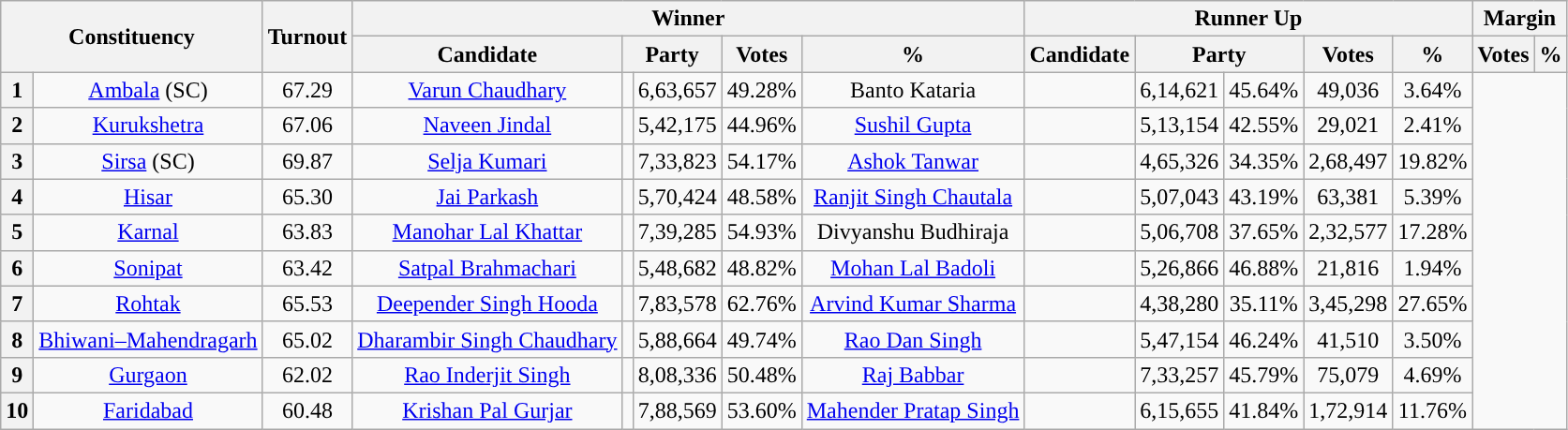<table class="wikitable sortable" style="text-align:center;">
<tr>
<th colspan="2" rowspan="2">Constituency</th>
<th rowspan="2">Turnout</th>
<th colspan="5">Winner</th>
<th colspan="5">Runner Up</th>
<th colspan="2">Margin</th>
</tr>
<tr>
<th>Candidate</th>
<th colspan="2">Party</th>
<th>Votes</th>
<th>%</th>
<th>Candidate</th>
<th colspan="2">Party</th>
<th>Votes</th>
<th>%</th>
<th>Votes</th>
<th>%</th>
</tr>
<tr>
<th>1</th>
<td><a href='#'>Ambala</a> (SC)</td>
<td>67.29 </td>
<td><a href='#'>Varun Chaudhary</a></td>
<td></td>
<td>6,63,657</td>
<td>49.28%</td>
<td>Banto Kataria</td>
<td></td>
<td>6,14,621</td>
<td>45.64%</td>
<td style="background:">49,036</td>
<td style="background:">3.64%</td>
</tr>
<tr>
<th>2</th>
<td><a href='#'>Kurukshetra</a></td>
<td>67.06 </td>
<td><a href='#'>Naveen Jindal</a></td>
<td></td>
<td>5,42,175</td>
<td>44.96%</td>
<td><a href='#'>Sushil Gupta</a></td>
<td></td>
<td>5,13,154</td>
<td>42.55%</td>
<td style="background:">29,021</td>
<td style="background:">2.41%</td>
</tr>
<tr>
<th>3</th>
<td><a href='#'>Sirsa</a> (SC)</td>
<td>69.87 </td>
<td><a href='#'>Selja Kumari</a></td>
<td></td>
<td>7,33,823</td>
<td>54.17%</td>
<td><a href='#'>Ashok Tanwar</a></td>
<td></td>
<td>4,65,326</td>
<td>34.35%</td>
<td style="background:">2,68,497</td>
<td style="background:">19.82%</td>
</tr>
<tr>
<th>4</th>
<td><a href='#'>Hisar</a></td>
<td>65.30 </td>
<td><a href='#'>Jai Parkash</a></td>
<td></td>
<td>5,70,424</td>
<td>48.58%</td>
<td><a href='#'>Ranjit Singh Chautala</a></td>
<td></td>
<td>5,07,043</td>
<td>43.19%</td>
<td style="background:">63,381</td>
<td style="background:">5.39%</td>
</tr>
<tr>
<th>5</th>
<td><a href='#'>Karnal</a></td>
<td>63.83 </td>
<td><a href='#'>Manohar Lal Khattar</a></td>
<td></td>
<td>7,39,285</td>
<td>54.93%</td>
<td>Divyanshu Budhiraja</td>
<td></td>
<td>5,06,708</td>
<td>37.65%</td>
<td style="background:">2,32,577</td>
<td style="background:">17.28%</td>
</tr>
<tr>
<th>6</th>
<td><a href='#'>Sonipat</a></td>
<td>63.42 </td>
<td><a href='#'>Satpal Brahmachari</a></td>
<td></td>
<td>5,48,682</td>
<td>48.82%</td>
<td><a href='#'>Mohan Lal Badoli</a></td>
<td></td>
<td>5,26,866</td>
<td>46.88%</td>
<td style="background:">21,816</td>
<td style="background:">1.94%</td>
</tr>
<tr>
<th>7</th>
<td><a href='#'>Rohtak</a></td>
<td>65.53 </td>
<td><a href='#'>Deepender Singh Hooda</a></td>
<td></td>
<td>7,83,578</td>
<td>62.76%</td>
<td><a href='#'>Arvind Kumar Sharma</a></td>
<td></td>
<td>4,38,280</td>
<td>35.11%</td>
<td style="background:">3,45,298</td>
<td style="background:">27.65%</td>
</tr>
<tr>
<th>8</th>
<td><a href='#'>Bhiwani–Mahendragarh</a></td>
<td>65.02 </td>
<td><a href='#'>Dharambir Singh Chaudhary</a></td>
<td></td>
<td>5,88,664</td>
<td>49.74%</td>
<td><a href='#'>Rao Dan Singh</a></td>
<td></td>
<td>5,47,154</td>
<td>46.24%</td>
<td style="background:">41,510</td>
<td style="background:">3.50%</td>
</tr>
<tr>
<th>9</th>
<td><a href='#'>Gurgaon</a></td>
<td>62.02 </td>
<td><a href='#'>Rao Inderjit Singh</a></td>
<td></td>
<td>8,08,336</td>
<td>50.48%</td>
<td><a href='#'>Raj Babbar</a></td>
<td></td>
<td>7,33,257</td>
<td>45.79%</td>
<td style="background:">75,079</td>
<td style="background:">4.69%</td>
</tr>
<tr>
<th>10</th>
<td><a href='#'>Faridabad</a></td>
<td>60.48 </td>
<td><a href='#'>Krishan Pal Gurjar</a></td>
<td></td>
<td>7,88,569</td>
<td>53.60%</td>
<td><a href='#'>Mahender Pratap Singh</a></td>
<td></td>
<td>6,15,655</td>
<td>41.84%</td>
<td style="background:">1,72,914</td>
<td style="background:">11.76%</td>
</tr>
</table>
